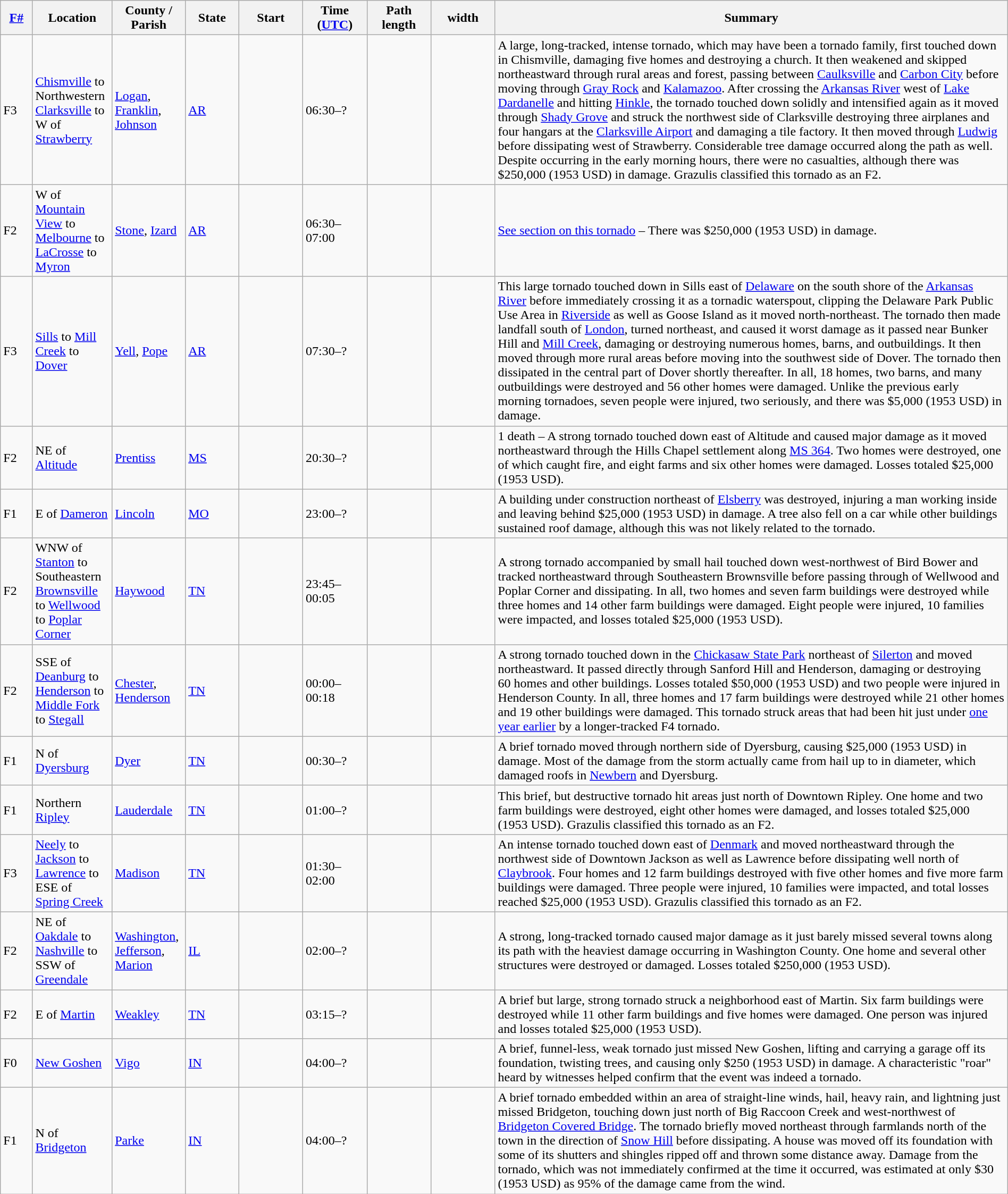<table class="wikitable sortable" style="width:100%;">
<tr>
<th scope="col"  style="width:3%; text-align:center;"><a href='#'>F#</a></th>
<th scope="col"  style="width:7%; text-align:center;" class="unsortable">Location</th>
<th scope="col"  style="width:6%; text-align:center;" class="unsortable">County / Parish</th>
<th scope="col"  style="width:5%; text-align:center;">State</th>
<th scope="col"  style="width:6%; text-align:center;">Start </th>
<th scope="col"  style="width:6%; text-align:center;">Time (<a href='#'>UTC</a>)</th>
<th scope="col"  style="width:6%; text-align:center;">Path length</th>
<th scope="col"  style="width:6%; text-align:center;"> width</th>
<th scope="col" class="unsortable" style="width:48%; text-align:center;">Summary</th>
</tr>
<tr>
<td bgcolor=>F3</td>
<td><a href='#'>Chismville</a> to Northwestern <a href='#'>Clarksville</a> to W of <a href='#'>Strawberry</a></td>
<td><a href='#'>Logan</a>, <a href='#'>Franklin</a>, <a href='#'>Johnson</a></td>
<td><a href='#'>AR</a></td>
<td></td>
<td>06:30–?</td>
<td></td>
<td></td>
<td>A large, long-tracked, intense tornado, which may have been a tornado family, first touched down in Chismville, damaging five homes and destroying a church. It then weakened and skipped northeastward through rural areas and forest, passing between <a href='#'>Caulksville</a> and <a href='#'>Carbon City</a> before moving through <a href='#'>Gray Rock</a> and <a href='#'>Kalamazoo</a>. After crossing the <a href='#'>Arkansas River</a> west of <a href='#'>Lake Dardanelle</a> and hitting <a href='#'>Hinkle</a>, the tornado touched down solidly and intensified again as it moved through <a href='#'>Shady Grove</a> and struck the northwest side of Clarksville destroying three airplanes and four hangars at the <a href='#'>Clarksville Airport</a> and damaging a tile factory. It then moved through <a href='#'>Ludwig</a> before dissipating west of Strawberry. Considerable tree damage occurred along the path as well. Despite occurring in the early morning hours, there were no casualties, although there was $250,000 (1953 USD) in damage. Grazulis classified this tornado as an F2.</td>
</tr>
<tr>
<td bgcolor=>F2</td>
<td>W of <a href='#'>Mountain View</a> to <a href='#'>Melbourne</a> to <a href='#'>LaCrosse</a> to <a href='#'>Myron</a></td>
<td><a href='#'>Stone</a>, <a href='#'>Izard</a></td>
<td><a href='#'>AR</a></td>
<td></td>
<td>06:30–07:00</td>
<td></td>
<td></td>
<td><a href='#'>See section on this tornado</a> – There was $250,000 (1953 USD) in damage.</td>
</tr>
<tr>
<td bgcolor=>F3</td>
<td><a href='#'>Sills</a> to <a href='#'>Mill Creek</a> to <a href='#'>Dover</a></td>
<td><a href='#'>Yell</a>, <a href='#'>Pope</a></td>
<td><a href='#'>AR</a></td>
<td></td>
<td>07:30–?</td>
<td></td>
<td></td>
<td>This large tornado touched down in Sills east of <a href='#'>Delaware</a> on the south shore of the <a href='#'>Arkansas River</a> before immediately crossing it as a tornadic waterspout, clipping the Delaware Park Public Use Area in <a href='#'>Riverside</a> as well as Goose Island as it moved north-northeast. The tornado then made landfall south of <a href='#'>London</a>, turned northeast, and caused it worst damage as it passed near Bunker Hill and <a href='#'>Mill Creek</a>, damaging or destroying numerous homes, barns, and outbuildings. It then moved through more rural areas before moving into the southwest side of Dover. The tornado then dissipated in the central part of Dover shortly thereafter. In all, 18 homes, two barns, and many outbuildings were destroyed and 56 other homes were damaged. Unlike the previous early morning tornadoes, seven people were injured, two seriously, and there was $5,000 (1953 USD) in damage.</td>
</tr>
<tr>
<td bgcolor=>F2</td>
<td>NE of <a href='#'>Altitude</a></td>
<td><a href='#'>Prentiss</a></td>
<td><a href='#'>MS</a></td>
<td></td>
<td>20:30–?</td>
<td></td>
<td></td>
<td>1 death – A strong tornado touched down east of Altitude and caused major damage as it moved northeastward through the Hills Chapel settlement along <a href='#'>MS 364</a>. Two homes were destroyed, one of which caught fire, and eight farms and six other homes were damaged. Losses totaled $25,000 (1953 USD).</td>
</tr>
<tr>
<td bgcolor=>F1</td>
<td>E of <a href='#'>Dameron</a></td>
<td><a href='#'>Lincoln</a></td>
<td><a href='#'>MO</a></td>
<td></td>
<td>23:00–?</td>
<td></td>
<td></td>
<td>A building under construction northeast of <a href='#'>Elsberry</a> was destroyed, injuring a man working inside and leaving behind $25,000 (1953 USD) in damage. A tree also fell on a car while other buildings sustained roof damage, although this was not likely related to the tornado.</td>
</tr>
<tr>
<td bgcolor=>F2</td>
<td>WNW of <a href='#'>Stanton</a> to Southeastern <a href='#'>Brownsville</a> to <a href='#'>Wellwood</a> to <a href='#'>Poplar Corner</a></td>
<td><a href='#'>Haywood</a></td>
<td><a href='#'>TN</a></td>
<td></td>
<td>23:45–00:05</td>
<td></td>
<td></td>
<td>A strong tornado accompanied by small hail touched down west-northwest of Bird Bower and tracked northeastward through Southeastern Brownsville before passing through of Wellwood and Poplar Corner and dissipating. In all, two homes and seven farm buildings were destroyed while three homes and 14 other farm buildings were damaged. Eight people were injured, 10 families were impacted, and losses totaled $25,000 (1953 USD).</td>
</tr>
<tr>
<td bgcolor=>F2</td>
<td>SSE of <a href='#'>Deanburg</a> to <a href='#'>Henderson</a> to <a href='#'>Middle Fork</a> to <a href='#'>Stegall</a></td>
<td><a href='#'>Chester</a>, <a href='#'>Henderson</a></td>
<td><a href='#'>TN</a></td>
<td></td>
<td>00:00–00:18</td>
<td></td>
<td></td>
<td>A strong tornado touched down in the <a href='#'>Chickasaw State Park</a> northeast of <a href='#'>Silerton</a> and moved northeastward. It passed directly through Sanford Hill and Henderson, damaging or destroying 60 homes and other buildings. Losses totaled $50,000 (1953 USD) and two people were injured in Henderson County. In all, three homes and 17 farm buildings were destroyed while 21 other homes and 19 other buildings were damaged. This tornado struck areas that had been hit just under <a href='#'>one year earlier</a> by a longer-tracked F4 tornado.</td>
</tr>
<tr>
<td bgcolor=>F1</td>
<td>N of <a href='#'>Dyersburg</a></td>
<td><a href='#'>Dyer</a></td>
<td><a href='#'>TN</a></td>
<td></td>
<td>00:30–?</td>
<td></td>
<td></td>
<td>A brief tornado moved through northern side of Dyersburg, causing $25,000 (1953 USD) in damage. Most of the damage from the storm actually came from hail up to  in diameter, which damaged roofs in <a href='#'>Newbern</a> and Dyersburg.</td>
</tr>
<tr>
<td bgcolor=>F1</td>
<td>Northern <a href='#'>Ripley</a></td>
<td><a href='#'>Lauderdale</a></td>
<td><a href='#'>TN</a></td>
<td></td>
<td>01:00–?</td>
<td></td>
<td></td>
<td>This brief, but destructive tornado hit areas just north of Downtown Ripley. One home and two farm buildings were destroyed, eight other homes were damaged, and losses totaled $25,000 (1953 USD). Grazulis classified this tornado as an F2.</td>
</tr>
<tr>
<td bgcolor=>F3</td>
<td><a href='#'>Neely</a> to <a href='#'>Jackson</a> to <a href='#'>Lawrence</a> to ESE of <a href='#'>Spring Creek</a></td>
<td><a href='#'>Madison</a></td>
<td><a href='#'>TN</a></td>
<td></td>
<td>01:30–02:00</td>
<td></td>
<td></td>
<td>An intense tornado touched down east of <a href='#'>Denmark</a> and moved northeastward through the northwest side of Downtown Jackson as well as Lawrence before dissipating well north of <a href='#'>Claybrook</a>. Four homes and 12 farm buildings destroyed with five other homes and five more farm buildings were damaged. Three people were injured, 10 families were impacted, and total losses reached $25,000 (1953 USD). Grazulis classified this tornado as an F2.</td>
</tr>
<tr>
<td bgcolor=>F2</td>
<td>NE of <a href='#'>Oakdale</a> to <a href='#'>Nashville</a> to SSW of <a href='#'>Greendale</a></td>
<td><a href='#'>Washington</a>, <a href='#'>Jefferson</a>, <a href='#'>Marion</a></td>
<td><a href='#'>IL</a></td>
<td></td>
<td>02:00–?</td>
<td></td>
<td></td>
<td>A strong, long-tracked tornado caused major damage as it just barely missed several towns along its path with the heaviest damage occurring in Washington County. One home and several other structures were destroyed or damaged. Losses totaled $250,000 (1953 USD).</td>
</tr>
<tr>
<td bgcolor=>F2</td>
<td>E of <a href='#'>Martin</a></td>
<td><a href='#'>Weakley</a></td>
<td><a href='#'>TN</a></td>
<td></td>
<td>03:15–?</td>
<td></td>
<td></td>
<td>A brief but large, strong tornado struck a neighborhood east of Martin. Six farm buildings were destroyed while 11 other farm buildings and five homes were damaged. One person was injured and losses totaled $25,000 (1953 USD).</td>
</tr>
<tr>
<td bgcolor=>F0</td>
<td><a href='#'>New Goshen</a></td>
<td><a href='#'>Vigo</a></td>
<td><a href='#'>IN</a></td>
<td></td>
<td>04:00–?</td>
<td></td>
<td></td>
<td>A brief, funnel-less, weak tornado just missed New Goshen, lifting and carrying a garage off its foundation, twisting trees, and causing only $250 (1953 USD) in damage. A characteristic "roar" heard by witnesses helped confirm that the event was indeed a tornado.</td>
</tr>
<tr>
<td bgcolor=>F1</td>
<td>N of <a href='#'>Bridgeton</a></td>
<td><a href='#'>Parke</a></td>
<td><a href='#'>IN</a></td>
<td></td>
<td>04:00–?</td>
<td></td>
<td></td>
<td>A brief tornado embedded within an area of straight-line winds, hail, heavy rain, and lightning just missed Bridgeton, touching down just north of Big Raccoon Creek and west-northwest of <a href='#'>Bridgeton Covered Bridge</a>. The tornado briefly moved northeast through farmlands north of the town in the direction of <a href='#'>Snow Hill</a> before dissipating. A house was moved off its foundation with some of its shutters and shingles ripped off and thrown some distance away. Damage from the tornado, which was not immediately confirmed at the time it occurred, was estimated at only $30 (1953 USD) as 95% of the damage came from the wind.</td>
</tr>
</table>
